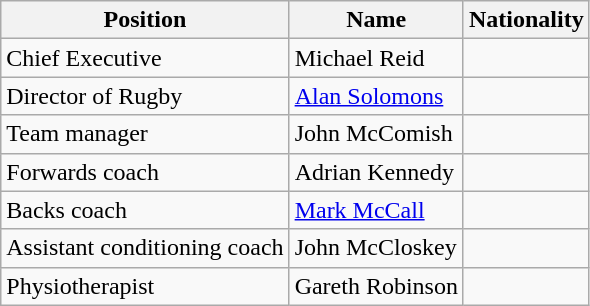<table class="wikitable">
<tr>
<th>Position</th>
<th>Name</th>
<th>Nationality</th>
</tr>
<tr>
<td>Chief Executive</td>
<td>Michael Reid</td>
<td></td>
</tr>
<tr>
<td>Director of Rugby</td>
<td><a href='#'>Alan Solomons</a></td>
<td></td>
</tr>
<tr>
<td>Team manager</td>
<td>John McComish</td>
<td></td>
</tr>
<tr>
<td>Forwards coach</td>
<td>Adrian Kennedy</td>
<td></td>
</tr>
<tr>
<td>Backs coach</td>
<td><a href='#'>Mark McCall</a></td>
<td></td>
</tr>
<tr>
<td>Assistant conditioning coach</td>
<td>John McCloskey</td>
<td></td>
</tr>
<tr>
<td>Physiotherapist</td>
<td>Gareth Robinson</td>
<td></td>
</tr>
</table>
